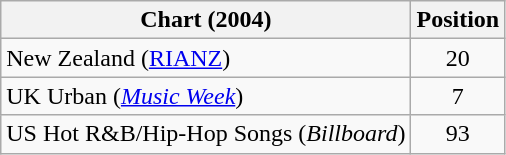<table class="wikitable sortable">
<tr>
<th>Chart (2004)</th>
<th>Position</th>
</tr>
<tr>
<td>New Zealand (<a href='#'>RIANZ</a>)</td>
<td align="center">20</td>
</tr>
<tr>
<td>UK Urban (<em><a href='#'>Music Week</a></em>)<br></td>
<td align="center">7</td>
</tr>
<tr>
<td>US Hot R&B/Hip-Hop Songs (<em>Billboard</em>)</td>
<td align="center">93</td>
</tr>
</table>
